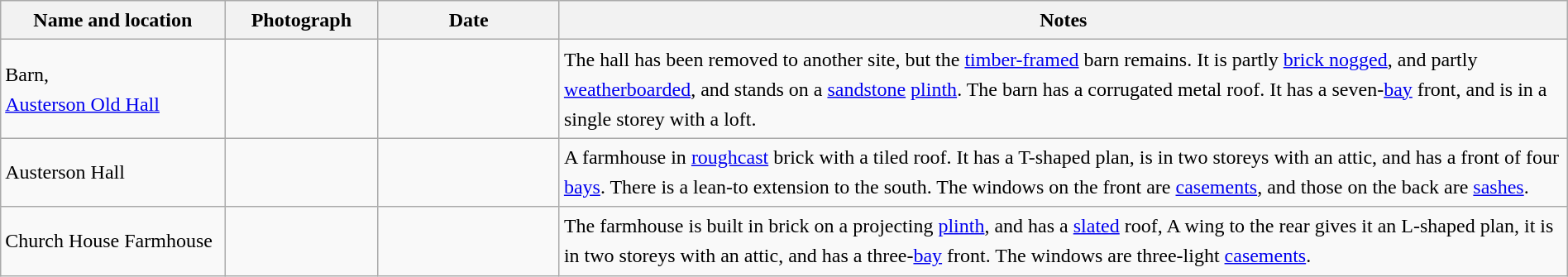<table class="wikitable sortable plainrowheaders" style="width:100%;border:0px;text-align:left;line-height:150%;">
<tr>
<th scope="col"  style="width:150px">Name and location</th>
<th scope="col"  style="width:100px" class="unsortable">Photograph</th>
<th scope="col"  style="width:120px">Date</th>
<th scope="col"  style="width:700px" class="unsortable">Notes</th>
</tr>
<tr>
<td>Barn,<br><a href='#'>Austerson Old Hall</a><br><small></small></td>
<td></td>
<td align="center"></td>
<td>The hall has been removed to another site, but the <a href='#'>timber-framed</a> barn remains.  It is partly <a href='#'>brick nogged</a>, and partly <a href='#'>weatherboarded</a>, and stands on a <a href='#'>sandstone</a> <a href='#'>plinth</a>.  The barn has a corrugated metal roof. It has a seven-<a href='#'>bay</a> front, and is in a single storey with a loft.</td>
</tr>
<tr>
<td>Austerson Hall<br><small></small></td>
<td></td>
<td align="center"></td>
<td>A farmhouse in <a href='#'>roughcast</a> brick with a tiled roof.  It has a T-shaped plan, is in two storeys with an attic, and has a front of four <a href='#'>bays</a>.  There is a lean-to extension to the south.  The windows on the front are <a href='#'>casements</a>, and those on the back are <a href='#'>sashes</a>.</td>
</tr>
<tr>
<td>Church House Farmhouse<br><small></small></td>
<td></td>
<td align="center"></td>
<td>The farmhouse is built in brick on a projecting <a href='#'>plinth</a>, and has a <a href='#'>slated</a> roof,  A wing to the rear gives it an L-shaped plan, it is in two storeys with an attic, and has a three-<a href='#'>bay</a> front.  The windows are three-light <a href='#'>casements</a>.</td>
</tr>
<tr>
</tr>
</table>
